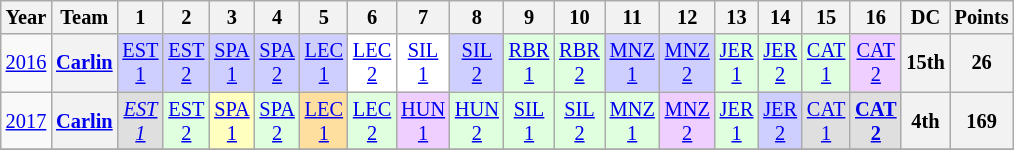<table class="wikitable" style="text-align:center; font-size:85%">
<tr>
<th>Year</th>
<th>Team</th>
<th>1</th>
<th>2</th>
<th>3</th>
<th>4</th>
<th>5</th>
<th>6</th>
<th>7</th>
<th>8</th>
<th>9</th>
<th>10</th>
<th>11</th>
<th>12</th>
<th>13</th>
<th>14</th>
<th>15</th>
<th>16</th>
<th>DC</th>
<th>Points</th>
</tr>
<tr>
<td><a href='#'>2016</a></td>
<th><a href='#'>Carlin</a></th>
<td style="background:#CFCFFF;"><a href='#'>EST<br>1</a><br></td>
<td style="background:#CFCFFF;"><a href='#'>EST<br>2</a><br></td>
<td style="background:#CFCFFF;"><a href='#'>SPA<br>1</a><br></td>
<td style="background:#CFCFFF;"><a href='#'>SPA<br>2</a><br></td>
<td style="background:#CFCFFF;"><a href='#'>LEC<br>1</a><br></td>
<td style="background:#FFFFFF;"><a href='#'>LEC<br>2</a><br></td>
<td style="background:#FFFFFF;"><a href='#'>SIL<br>1</a><br></td>
<td style="background:#CFCFFF;"><a href='#'>SIL<br>2</a><br></td>
<td style="background:#DFFFDF;"><a href='#'>RBR<br>1</a><br></td>
<td style="background:#DFFFDF;"><a href='#'>RBR<br>2</a><br></td>
<td style="background:#CFCFFF;"><a href='#'>MNZ<br>1</a><br></td>
<td style="background:#CFCFFF;"><a href='#'>MNZ<br>2</a><br></td>
<td style="background:#DFFFDF;"><a href='#'>JER<br>1</a><br></td>
<td style="background:#DFFFDF;"><a href='#'>JER<br>2</a><br></td>
<td style="background:#DFFFDF;"><a href='#'>CAT<br>1</a><br></td>
<td style="background:#EFCFFF;"><a href='#'>CAT<br>2</a><br></td>
<th>15th</th>
<th>26</th>
</tr>
<tr>
<td><a href='#'>2017</a></td>
<th><a href='#'>Carlin</a></th>
<td style="background:#DFDFDF;"><em><a href='#'>EST<br>1</a></em><br></td>
<td style="background:#DFFFDF;"><a href='#'>EST<br>2</a><br></td>
<td style="background:#FFFFBF;"><a href='#'>SPA<br>1</a><br></td>
<td style="background:#DFFFDF;"><a href='#'>SPA<br>2</a><br></td>
<td style="background:#FFDF9F;"><a href='#'>LEC<br>1</a><br></td>
<td style="background:#DFFFDF;"><a href='#'>LEC<br>2</a><br></td>
<td style="background:#EFCFFF;"><a href='#'>HUN<br>1</a><br></td>
<td style="background:#DFFFDF;"><a href='#'>HUN<br>2</a><br></td>
<td style="background:#DFFFDF;"><a href='#'>SIL<br>1</a><br></td>
<td style="background:#DFFFDF;"><a href='#'>SIL<br>2</a><br></td>
<td style="background:#DFFFDF;"><a href='#'>MNZ<br>1</a><br></td>
<td style="background:#EFCFFF;"><a href='#'>MNZ<br>2</a><br></td>
<td style="background:#DFFFDF;"><a href='#'>JER<br>1</a><br></td>
<td style="background:#CFCFFF;"><a href='#'>JER<br>2</a><br></td>
<td style="background:#DFDFDF;"><a href='#'>CAT<br>1</a><br></td>
<td style="background:#DFDFDF;"><strong><a href='#'>CAT<br>2</a></strong><br></td>
<th>4th</th>
<th>169</th>
</tr>
<tr>
</tr>
</table>
